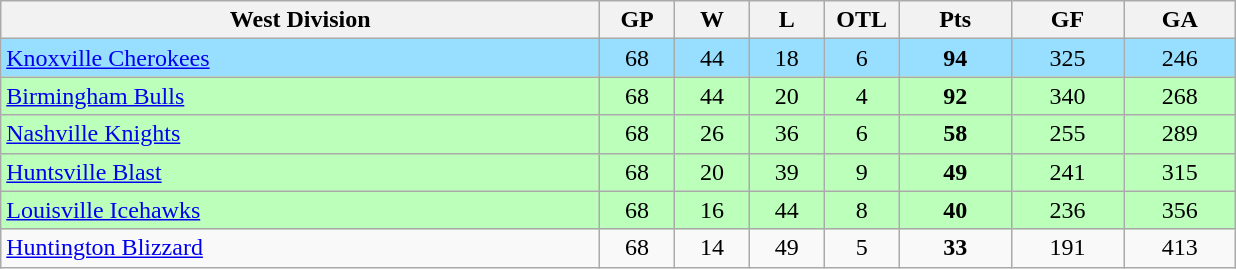<table class="wikitable" style="text-align:center">
<tr>
<th bgcolor="#DDDDFF" width="40%">West Division</th>
<th bgcolor="#DDDDFF" width="5%">GP</th>
<th bgcolor="#DDDDFF" width="5%">W</th>
<th bgcolor="#DDDDFF" width="5%">L</th>
<th bgcolor="#DDDDFF" width="5%">OTL</th>
<th bgcolor="#DDDDFF" width="7.5%">Pts</th>
<th bgcolor="#DDDDFF" width="7.5%">GF</th>
<th bgcolor="#DDDDFF" width="7.5%">GA</th>
</tr>
<tr bgcolor="#97DEFF">
<td align=left><a href='#'>Knoxville Cherokees</a></td>
<td>68</td>
<td>44</td>
<td>18</td>
<td>6</td>
<td><strong>94</strong></td>
<td>325</td>
<td>246</td>
</tr>
<tr bgcolor="#bbffbb">
<td align=left><a href='#'>Birmingham Bulls</a></td>
<td>68</td>
<td>44</td>
<td>20</td>
<td>4</td>
<td><strong>92</strong></td>
<td>340</td>
<td>268</td>
</tr>
<tr bgcolor="#bbffbb">
<td align=left><a href='#'>Nashville Knights</a></td>
<td>68</td>
<td>26</td>
<td>36</td>
<td>6</td>
<td><strong>58</strong></td>
<td>255</td>
<td>289</td>
</tr>
<tr bgcolor="#bbffbb">
<td align=left><a href='#'>Huntsville Blast</a></td>
<td>68</td>
<td>20</td>
<td>39</td>
<td>9</td>
<td><strong>49</strong></td>
<td>241</td>
<td>315</td>
</tr>
<tr bgcolor="#bbffbb">
<td align=left><a href='#'>Louisville Icehawks</a></td>
<td>68</td>
<td>16</td>
<td>44</td>
<td>8</td>
<td><strong>40</strong></td>
<td>236</td>
<td>356</td>
</tr>
<tr>
<td align=left><a href='#'>Huntington Blizzard</a></td>
<td>68</td>
<td>14</td>
<td>49</td>
<td>5</td>
<td><strong>33</strong></td>
<td>191</td>
<td>413</td>
</tr>
</table>
